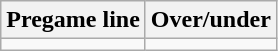<table class="wikitable">
<tr align="center">
<th style=>Pregame line</th>
<th style=>Over/under</th>
</tr>
<tr align="center">
<td></td>
<td></td>
</tr>
</table>
